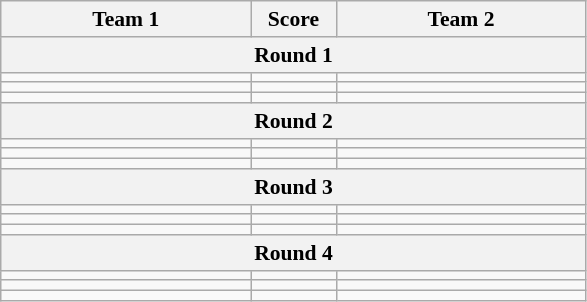<table class="wikitable" style="text-align: center; font-size:90% ">
<tr>
<th align="right" width="160">Team 1</th>
<th width="50">Score</th>
<th align="left" width="160">Team 2</th>
</tr>
<tr>
<th colspan=3>Round 1</th>
</tr>
<tr>
<td align=right></td>
<td align=center></td>
<td align=left></td>
</tr>
<tr>
<td align=right></td>
<td align=center></td>
<td align=left></td>
</tr>
<tr>
<td align=right></td>
<td align=center></td>
<td align=left></td>
</tr>
<tr>
<th colspan=3>Round 2</th>
</tr>
<tr>
<td align=right></td>
<td align=center></td>
<td align=left></td>
</tr>
<tr>
<td align=right></td>
<td align=center></td>
<td align=left></td>
</tr>
<tr>
<td align=right></td>
<td align=center></td>
<td align=left></td>
</tr>
<tr>
<th colspan=3>Round 3</th>
</tr>
<tr>
<td align=right></td>
<td align=center></td>
<td align=left></td>
</tr>
<tr>
<td align=right></td>
<td align=center></td>
<td align=left></td>
</tr>
<tr>
<td align=right></td>
<td align=center> </td>
<td align=left></td>
</tr>
<tr>
<th colspan=3>Round 4</th>
</tr>
<tr>
<td align=right></td>
<td align=center></td>
<td align=left></td>
</tr>
<tr>
<td align=right></td>
<td align=center> </td>
<td align=left></td>
</tr>
<tr>
<td align=right></td>
<td align=center></td>
<td align=left></td>
</tr>
</table>
